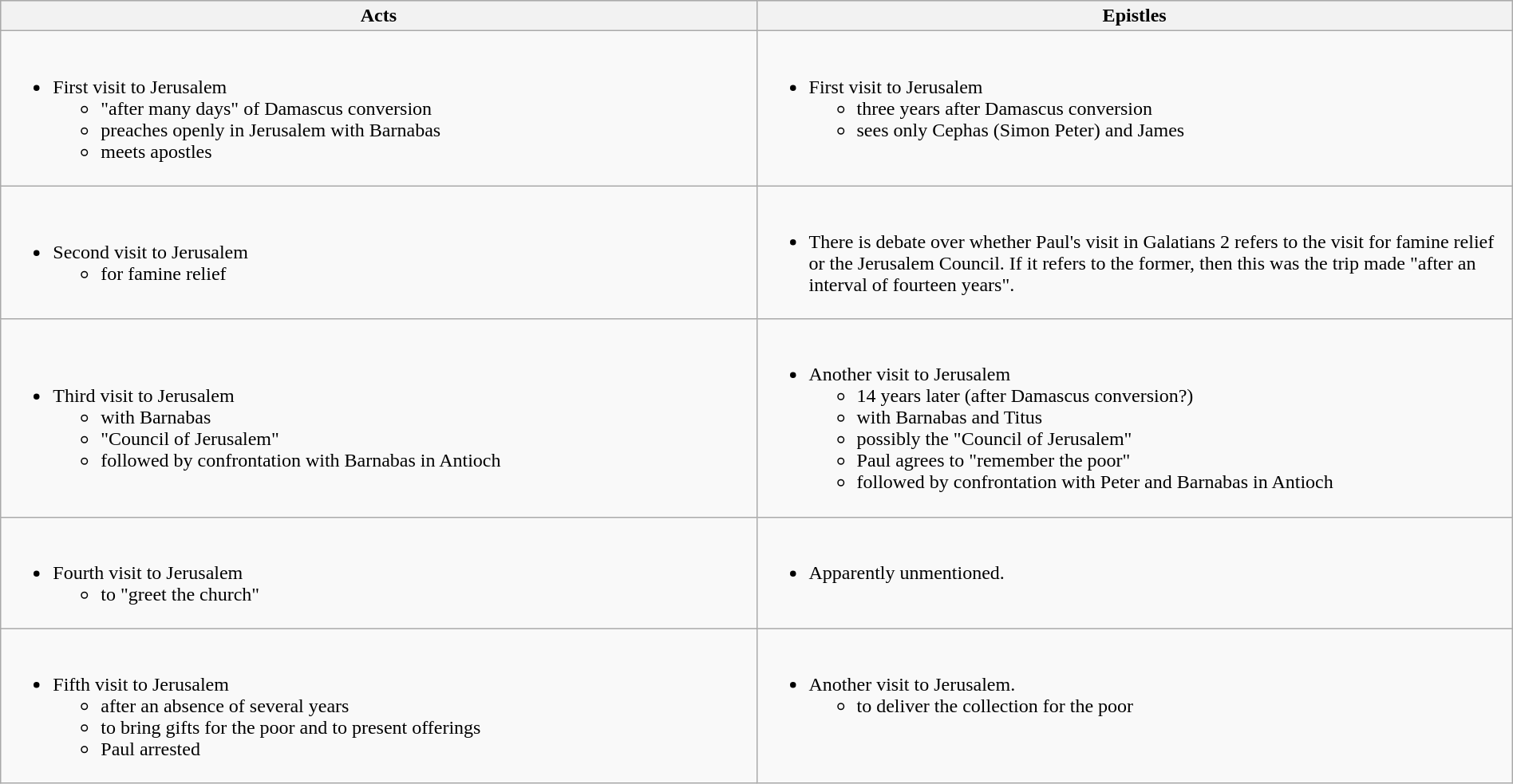<table class="wikitable" style="margin:auto;" cellpadding="5">
<tr style="background:#ccc; text-align:center;">
<th style="width:50%;">Acts</th>
<th style="width:50%;">Epistles</th>
</tr>
<tr -valign="top">
<td style="text-align:left;"><br><ul><li>First visit to Jerusalem<ul><li>"after many days" of Damascus conversion</li><li>preaches openly in Jerusalem with Barnabas</li><li>meets apostles</li></ul></li></ul></td>
<td style="text-align:left; vertical-align:top;"><br><ul><li>First visit to Jerusalem<ul><li>three years after Damascus conversion</li><li>sees only Cephas (Simon Peter) and James</li></ul></li></ul></td>
</tr>
<tr -valign="top">
<td style="text-align:left;"><br><ul><li>Second visit to Jerusalem<ul><li>for famine relief</li></ul></li></ul></td>
<td style="text-align:left; vertical-align:top;"><br><ul><li>There is debate over whether Paul's visit in Galatians 2 refers to the visit for famine relief or the Jerusalem Council. If it refers to the former, then this was the trip made "after an interval of fourteen years".</li></ul></td>
</tr>
<tr -valign="top">
<td style="text-align:left;"><br><ul><li>Third visit to Jerusalem<ul><li>with Barnabas</li><li>"Council of Jerusalem"</li><li>followed by confrontation with Barnabas in Antioch</li></ul></li></ul></td>
<td style="text-align:left; vertical-align:top;"><br><ul><li>Another visit to Jerusalem<ul><li>14 years later (after Damascus conversion?)</li><li>with Barnabas and Titus</li><li>possibly the "Council of Jerusalem"</li><li>Paul agrees to "remember the poor"</li><li>followed by confrontation with Peter and Barnabas in Antioch</li></ul></li></ul></td>
</tr>
<tr -valign="top">
<td style="text-align:left;"><br><ul><li>Fourth visit to Jerusalem<ul><li>to "greet the church"</li></ul></li></ul></td>
<td style="text-align:left; vertical-align:top;"><br><ul><li>Apparently unmentioned.</li></ul></td>
</tr>
<tr -valign="top">
<td style="text-align:left;"><br><ul><li>Fifth visit to Jerusalem<ul><li>after an absence of several years</li><li>to bring gifts for the poor and to present offerings</li><li>Paul arrested</li></ul></li></ul></td>
<td style="text-align:left; vertical-align:top;"><br><ul><li>Another visit to Jerusalem.<ul><li>to deliver the collection for the poor</li></ul></li></ul></td>
</tr>
</table>
